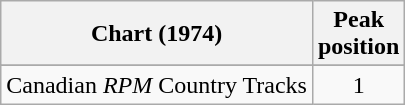<table class="wikitable sortable">
<tr>
<th align="left">Chart (1974)</th>
<th align="center">Peak<br>position</th>
</tr>
<tr>
</tr>
<tr>
<td align="left">Canadian <em>RPM</em> Country Tracks</td>
<td align="center">1</td>
</tr>
</table>
